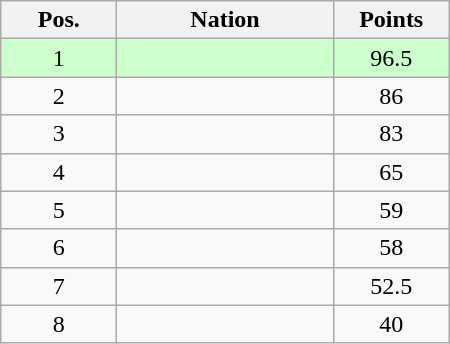<table class="wikitable gauche" cellspacing="1" style="width:300px;">
<tr style="background:#efefef; text-align:center;">
<th style="width:70px;">Pos.</th>
<th>Nation</th>
<th style="width:70px;">Points</th>
</tr>
<tr style="vertical-align:top; text-align:center; background:#ccffcc;">
<td>1</td>
<td style="text-align:left;"></td>
<td>96.5</td>
</tr>
<tr style="vertical-align:top; text-align:center;">
<td>2</td>
<td style="text-align:left;"></td>
<td>86</td>
</tr>
<tr style="vertical-align:top; text-align:center;">
<td>3</td>
<td style="text-align:left;"></td>
<td>83</td>
</tr>
<tr style="vertical-align:top; text-align:center;">
<td>4</td>
<td style="text-align:left;"></td>
<td>65</td>
</tr>
<tr style="vertical-align:top; text-align:center;">
<td>5</td>
<td style="text-align:left;"></td>
<td>59</td>
</tr>
<tr style="vertical-align:top; text-align:center;">
<td>6</td>
<td style="text-align:left;"></td>
<td>58</td>
</tr>
<tr style="vertical-align:top; text-align:center;">
<td>7</td>
<td style="text-align:left;"></td>
<td>52.5</td>
</tr>
<tr style="vertical-align:top; text-align:center;">
<td>8</td>
<td style="text-align:left;"></td>
<td>40</td>
</tr>
</table>
